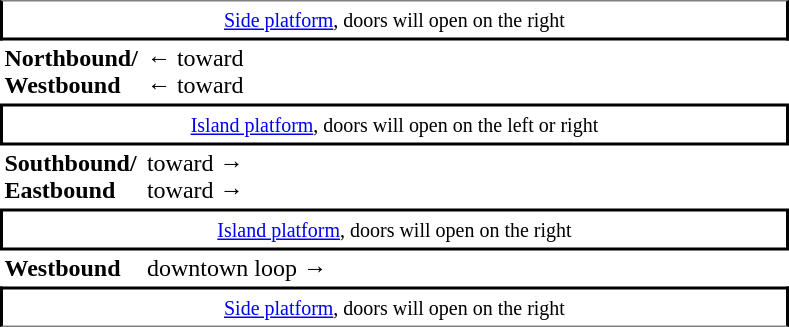<table table border=0 cellspacing=0 cellpadding=3>
<tr>
<td style="border-bottom:solid 2px black;border-right:solid 2px black;border-left:solid 2px black;border-top:solid 1px gray;text-align:center;" colspan=2><small><a href='#'>Side platform</a>, doors will open on the right</small></td>
</tr>
<tr>
<td style="border-bottom:solid 0px gray;"><strong>Northbound/<br>Westbound</strong></td>
<td style="border-bottom:solid 0px gray;" width=425>← <strong></strong> toward  <br>← <strong></strong> toward  </td>
</tr>
<tr>
<td style="border-top:solid 2px black;border-right:solid 2px black;border-left:solid 2px black;border-bottom:solid 2px black;text-align:center;" colspan=2><small><a href='#'>Island platform</a>, doors will open on the left or right</small></td>
</tr>
<tr>
<td style="border-bottom:solid 0px gray;"><strong>Southbound/<br>Eastbound</strong></td>
<td style="border-bottom:solid 0px gray;"> <strong></strong> toward   →<br> <strong></strong> toward   →</td>
</tr>
<tr>
<td style="border-top:solid 2px black;border-right:solid 2px black;border-left:solid 2px black;border-bottom:solid 2px black;text-align:center;" colspan=2><small><a href='#'>Island platform</a>, doors will open on the right</small></td>
</tr>
<tr>
<td style="border-bottom:solid 0px gray;"><strong>Westbound</strong></td>
<td style="border-bottom:solid 0px gray;"> <strong></strong> downtown loop  →</td>
</tr>
<tr>
<td style="border-top:solid 2px black;border-right:solid 2px black;border-left:solid 2px black;border-bottom:solid 1px gray;text-align:center;" colspan=2><small><a href='#'>Side platform</a>, doors will open on the right</small></td>
</tr>
</table>
